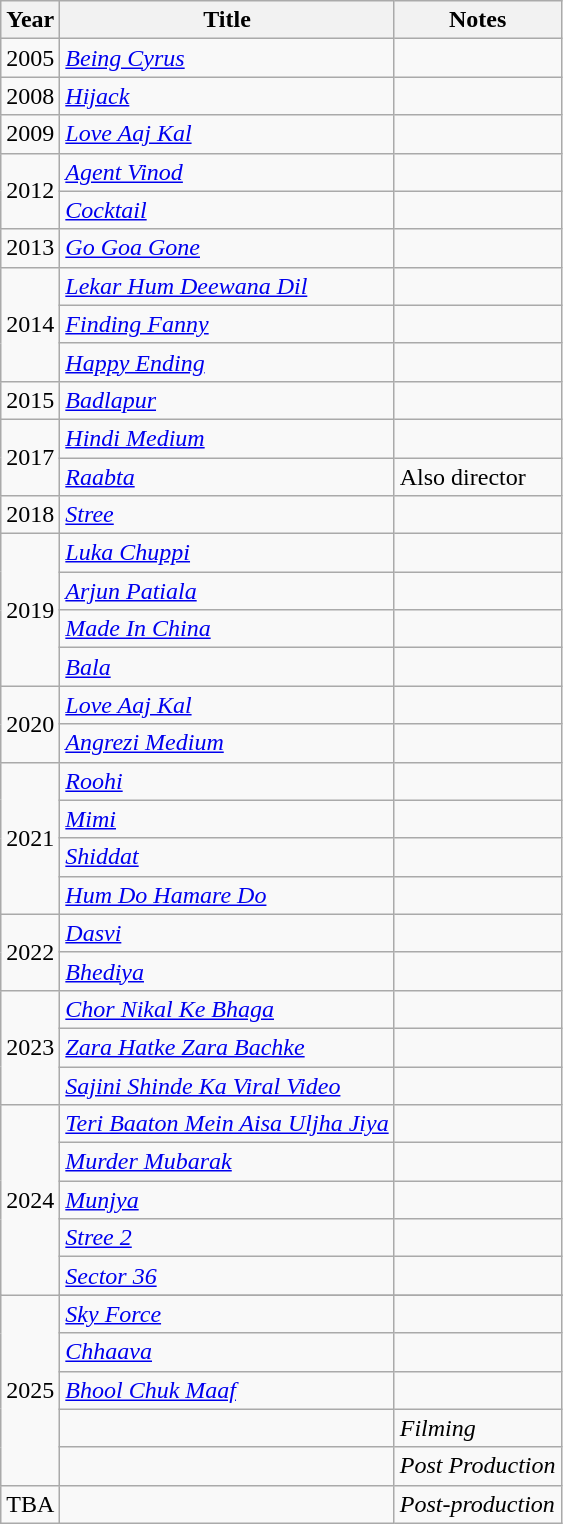<table class="wikitable">
<tr>
<th scope="col">Year</th>
<th scope="col">Title</th>
<th scope="col">Notes</th>
</tr>
<tr>
<td>2005</td>
<td><em><a href='#'>Being Cyrus</a></em></td>
<td></td>
</tr>
<tr>
<td>2008</td>
<td><em><a href='#'>Hijack</a></em></td>
<td></td>
</tr>
<tr>
<td>2009</td>
<td><em><a href='#'>Love Aaj Kal</a></em></td>
<td></td>
</tr>
<tr>
<td rowspan="2">2012</td>
<td><em><a href='#'>Agent Vinod</a></em></td>
<td></td>
</tr>
<tr>
<td><em><a href='#'>Cocktail</a></em></td>
<td></td>
</tr>
<tr>
<td>2013</td>
<td><em><a href='#'>Go Goa Gone</a></em></td>
<td></td>
</tr>
<tr>
<td rowspan="3">2014</td>
<td><em><a href='#'>Lekar Hum Deewana Dil</a></em></td>
<td></td>
</tr>
<tr>
<td><em><a href='#'>Finding Fanny</a></em></td>
<td></td>
</tr>
<tr>
<td><em><a href='#'>Happy Ending</a></em></td>
<td></td>
</tr>
<tr>
<td>2015</td>
<td><em><a href='#'>Badlapur</a></em></td>
<td></td>
</tr>
<tr>
<td rowspan="2">2017</td>
<td><em><a href='#'>Hindi Medium</a></em></td>
<td></td>
</tr>
<tr>
<td><em><a href='#'>Raabta</a></em></td>
<td>Also director</td>
</tr>
<tr>
<td>2018</td>
<td><em><a href='#'>Stree</a></em></td>
<td></td>
</tr>
<tr>
<td rowspan="4">2019</td>
<td><em><a href='#'>Luka Chuppi</a></em></td>
<td></td>
</tr>
<tr>
<td><em><a href='#'>Arjun Patiala</a></em></td>
<td></td>
</tr>
<tr>
<td><em><a href='#'>Made In China</a></em></td>
<td></td>
</tr>
<tr>
<td><em><a href='#'>Bala</a></em></td>
<td></td>
</tr>
<tr>
<td rowspan="2">2020</td>
<td><em><a href='#'>Love Aaj Kal</a></em></td>
<td></td>
</tr>
<tr>
<td><em><a href='#'>Angrezi Medium</a></em></td>
<td></td>
</tr>
<tr>
<td rowspan="4">2021</td>
<td><em><a href='#'>Roohi</a></em></td>
<td></td>
</tr>
<tr>
<td><em><a href='#'>Mimi</a></em></td>
<td></td>
</tr>
<tr>
<td><em><a href='#'>Shiddat</a></em></td>
<td></td>
</tr>
<tr>
<td><em><a href='#'>Hum Do Hamare Do</a></em></td>
<td></td>
</tr>
<tr>
<td rowspan=2>2022</td>
<td><em><a href='#'>Dasvi</a></em></td>
<td></td>
</tr>
<tr>
<td><em><a href='#'>Bhediya</a></em></td>
<td></td>
</tr>
<tr>
<td rowspan="3">2023</td>
<td><em><a href='#'>Chor Nikal Ke Bhaga</a></em></td>
<td></td>
</tr>
<tr>
<td><a href='#'><em>Zara Hatke Zara Bachke</em></a></td>
<td></td>
</tr>
<tr>
<td><em><a href='#'>Sajini Shinde Ka Viral Video</a></em></td>
<td></td>
</tr>
<tr>
<td rowspan="5">2024</td>
<td><em><a href='#'>Teri Baaton Mein Aisa Uljha Jiya</a></em></td>
<td></td>
</tr>
<tr>
<td><em><a href='#'>Murder Mubarak</a></em></td>
<td></td>
</tr>
<tr>
<td><em><a href='#'>Munjya</a></em></td>
<td></td>
</tr>
<tr>
<td><em><a href='#'>Stree 2</a></em></td>
<td></td>
</tr>
<tr>
<td><em><a href='#'>Sector 36</a></em></td>
<td></td>
</tr>
<tr>
<td rowspan="6">2025</td>
</tr>
<tr>
<td><em><a href='#'>Sky Force</a></em></td>
<td></td>
</tr>
<tr>
<td><em><a href='#'>Chhaava</a></em></td>
<td></td>
</tr>
<tr>
<td><em><a href='#'>Bhool Chuk Maaf</a></em></td>
<td></td>
</tr>
<tr>
<td></td>
<td><em>Filming</em></td>
</tr>
<tr>
<td></td>
<td><em>Post Production</em></td>
</tr>
<tr>
<td>TBA</td>
<td></td>
<td><em>Post-production</em></td>
</tr>
</table>
